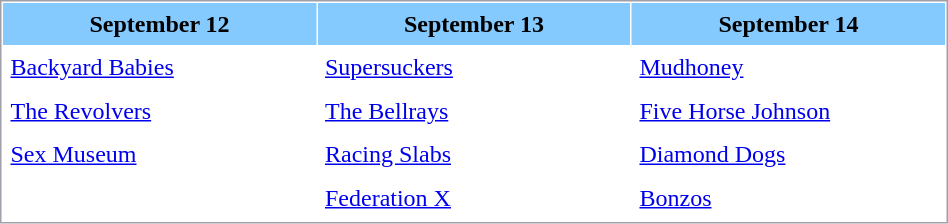<table style="border: 1px solid #a0a0aa; width: 50%" cellpadding="5" cellspacing="1">
<tr>
<th width=33% style="background:#85CAFF"><strong>September 12</strong></th>
<th width=33% style="background:#85CAFF"><strong>September 13</strong></th>
<th width=33% style="background:#85CAFF"><strong>September 14</strong></th>
</tr>
<tr>
<td><a href='#'>Backyard Babies</a></td>
<td><a href='#'>Supersuckers</a></td>
<td><a href='#'>Mudhoney</a></td>
</tr>
<tr>
<td><a href='#'>The Revolvers</a></td>
<td><a href='#'>The Bellrays</a></td>
<td><a href='#'>Five Horse Johnson</a></td>
</tr>
<tr>
<td><a href='#'>Sex Museum</a></td>
<td><a href='#'>Racing Slabs</a></td>
<td><a href='#'>Diamond Dogs</a></td>
</tr>
<tr>
<td></td>
<td><a href='#'>Federation X</a></td>
<td><a href='#'>Bonzos</a></td>
</tr>
<tr>
</tr>
</table>
